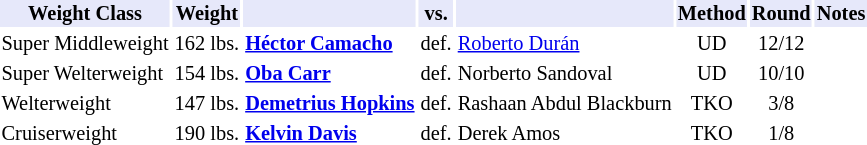<table class="toccolours" style="font-size: 85%;">
<tr>
<th style="background:#e6e8fa; color:#000; text-align:center;">Weight Class</th>
<th style="background:#e6e8fa; color:#000; text-align:center;">Weight</th>
<th style="background:#e6e8fa; color:#000; text-align:center;"></th>
<th style="background:#e6e8fa; color:#000; text-align:center;">vs.</th>
<th style="background:#e6e8fa; color:#000; text-align:center;"></th>
<th style="background:#e6e8fa; color:#000; text-align:center;">Method</th>
<th style="background:#e6e8fa; color:#000; text-align:center;">Round</th>
<th style="background:#e6e8fa; color:#000; text-align:center;">Notes</th>
</tr>
<tr>
<td>Super Middleweight</td>
<td>162 lbs.</td>
<td><strong><a href='#'>Héctor Camacho</a></strong></td>
<td>def.</td>
<td><a href='#'>Roberto Durán</a></td>
<td align=center>UD</td>
<td align=center>12/12</td>
<td></td>
</tr>
<tr>
<td>Super Welterweight</td>
<td>154 lbs.</td>
<td><strong><a href='#'>Oba Carr</a></strong></td>
<td>def.</td>
<td>Norberto Sandoval</td>
<td align=center>UD</td>
<td align=center>10/10</td>
</tr>
<tr>
<td>Welterweight</td>
<td>147 lbs.</td>
<td><strong><a href='#'>Demetrius Hopkins</a></strong></td>
<td>def.</td>
<td>Rashaan Abdul Blackburn</td>
<td align=center>TKO</td>
<td align=center>3/8</td>
</tr>
<tr>
<td>Cruiserweight</td>
<td>190 lbs.</td>
<td><strong><a href='#'>Kelvin Davis</a></strong></td>
<td>def.</td>
<td>Derek Amos</td>
<td align=center>TKO</td>
<td align=center>1/8</td>
</tr>
</table>
